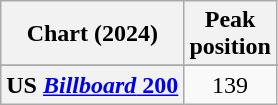<table class="wikitable sortable plainrowheaders" style="text-align:center">
<tr>
<th scope="col">Chart (2024)</th>
<th scope="col">Peak<br>position</th>
</tr>
<tr>
</tr>
<tr>
</tr>
<tr>
<th scope="row">US <a href='#'><em>Billboard</em> 200</a></th>
<td>139</td>
</tr>
</table>
